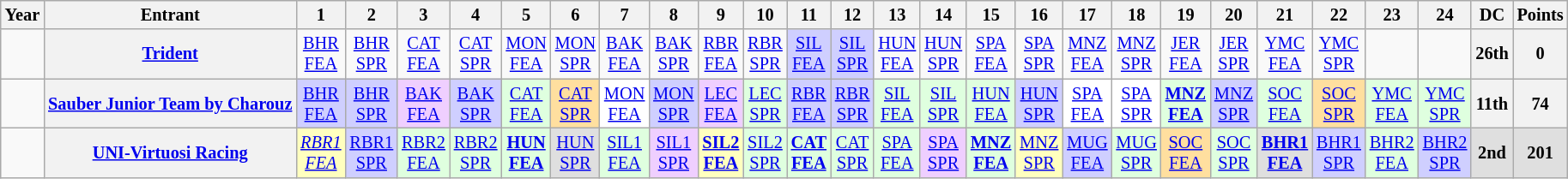<table class="wikitable" style="text-align:center; font-size:85%">
<tr>
<th>Year</th>
<th>Entrant</th>
<th>1</th>
<th>2</th>
<th>3</th>
<th>4</th>
<th>5</th>
<th>6</th>
<th>7</th>
<th>8</th>
<th>9</th>
<th>10</th>
<th>11</th>
<th>12</th>
<th>13</th>
<th>14</th>
<th>15</th>
<th>16</th>
<th>17</th>
<th>18</th>
<th>19</th>
<th>20</th>
<th>21</th>
<th>22</th>
<th>23</th>
<th>24</th>
<th>DC</th>
<th>Points</th>
</tr>
<tr>
<td></td>
<th nowrap><a href='#'>Trident</a></th>
<td><a href='#'>BHR<br>FEA</a></td>
<td><a href='#'>BHR<br>SPR</a></td>
<td><a href='#'>CAT<br>FEA</a></td>
<td><a href='#'>CAT<br>SPR</a></td>
<td><a href='#'>MON<br>FEA</a></td>
<td><a href='#'>MON<br>SPR</a></td>
<td><a href='#'>BAK<br>FEA</a></td>
<td><a href='#'>BAK<br>SPR</a></td>
<td><a href='#'>RBR<br>FEA</a></td>
<td><a href='#'>RBR<br>SPR</a></td>
<td style="background:#CFCFFF;"><a href='#'>SIL<br>FEA</a><br></td>
<td style="background:#CFCFFF;"><a href='#'>SIL<br>SPR</a><br></td>
<td><a href='#'>HUN<br>FEA</a></td>
<td><a href='#'>HUN<br>SPR</a></td>
<td><a href='#'>SPA<br>FEA</a></td>
<td><a href='#'>SPA<br>SPR</a></td>
<td><a href='#'>MNZ<br>FEA</a></td>
<td><a href='#'>MNZ<br>SPR</a></td>
<td><a href='#'>JER<br>FEA</a></td>
<td><a href='#'>JER<br>SPR</a></td>
<td><a href='#'>YMC<br>FEA</a></td>
<td><a href='#'>YMC<br>SPR</a></td>
<td></td>
<td></td>
<th>26th</th>
<th>0</th>
</tr>
<tr>
<td></td>
<th nowrap><a href='#'>Sauber Junior Team by Charouz</a></th>
<td style="background:#CFCFFF;"><a href='#'>BHR<br>FEA</a><br></td>
<td style="background:#CFCFFF;"><a href='#'>BHR<br>SPR</a><br></td>
<td style="background:#EFCFFF;"><a href='#'>BAK<br>FEA</a><br></td>
<td style="background:#CFCFFF;"><a href='#'>BAK<br>SPR</a><br></td>
<td style="background:#DFFFDF;"><a href='#'>CAT<br>FEA</a><br></td>
<td style="background:#FFDF9F;"><a href='#'>CAT<br>SPR</a><br></td>
<td style="background:#FFFFFF;"><a href='#'>MON<br>FEA</a><br></td>
<td style="background:#CFCFFF;"><a href='#'>MON<br>SPR</a><br></td>
<td style="background:#EFCFFF;"><a href='#'>LEC<br>FEA</a><br></td>
<td style="background:#DFFFDF;"><a href='#'>LEC<br>SPR</a><br></td>
<td style="background:#CFCFFF;"><a href='#'>RBR<br>FEA</a><br></td>
<td style="background:#CFCFFF;"><a href='#'>RBR<br>SPR</a><br></td>
<td style="background:#DFFFDF;"><a href='#'>SIL<br>FEA</a><br></td>
<td style="background:#DFFFDF;"><a href='#'>SIL<br>SPR</a><br></td>
<td style="background:#DFFFDF;"><a href='#'>HUN<br>FEA</a><br></td>
<td style="background:#CFCFFF;"><a href='#'>HUN<br>SPR</a><br></td>
<td style="background:#FFFFFF;"><a href='#'>SPA<br>FEA</a><br></td>
<td style="background:#FFFFFF;"><a href='#'>SPA<br>SPR</a><br></td>
<td style="background:#DFFFDF;"><strong><a href='#'>MNZ<br>FEA</a></strong><br></td>
<td style="background:#CFCFFF;"><a href='#'>MNZ<br>SPR</a><br></td>
<td style="background:#DFFFDF;"><a href='#'>SOC<br>FEA</a><br></td>
<td style="background:#FFDF9F;"><a href='#'>SOC<br>SPR</a><br></td>
<td style="background:#DFFFDF;"><a href='#'>YMC<br>FEA</a><br></td>
<td style="background:#DFFFDF;"><a href='#'>YMC<br>SPR</a><br></td>
<th>11th</th>
<th>74</th>
</tr>
<tr>
<td></td>
<th nowrap><a href='#'>UNI-Virtuosi Racing</a></th>
<td style="background:#FFFFBF;"><em><a href='#'>RBR1<br>FEA</a></em><br></td>
<td style="background:#CFCFFF;"><a href='#'>RBR1<br>SPR</a><br></td>
<td style="background:#DFFFDF;"><a href='#'>RBR2<br>FEA</a><br></td>
<td style="background:#DFFFDF;"><a href='#'>RBR2<br>SPR</a><br></td>
<td style="background:#DFFFDF;"><strong><a href='#'>HUN<br>FEA</a></strong><br></td>
<td style="background:#DFDFDF;"><a href='#'>HUN<br>SPR</a><br></td>
<td style="background:#DFFFDF;"><a href='#'>SIL1<br>FEA</a><br></td>
<td style="background:#EFCFFF;"><a href='#'>SIL1<br>SPR</a><br></td>
<td style="background:#FFFFBF;"><strong><a href='#'>SIL2<br>FEA</a></strong><br></td>
<td style="background:#DFFFDF;"><a href='#'>SIL2<br>SPR</a><br></td>
<td style="background:#DFFFDF;"><strong><a href='#'>CAT<br>FEA</a></strong><br></td>
<td style="background:#DFFFDF;"><a href='#'>CAT<br>SPR</a><br></td>
<td style="background:#DFFFDF;"><a href='#'>SPA<br>FEA</a><br></td>
<td style="background:#EFCFFF;"><a href='#'>SPA<br>SPR</a><br></td>
<td style="background:#DFFFDF;"><strong><a href='#'>MNZ<br>FEA</a></strong><br></td>
<td style="background:#FFFFBF;"><a href='#'>MNZ<br>SPR</a><br> </td>
<td style="background:#CFCFFF;"><a href='#'>MUG<br>FEA</a><br></td>
<td style="background:#DFFFDF;"><a href='#'>MUG<br>SPR</a><br></td>
<td style="background:#FFDF9F;"><a href='#'>SOC<br>FEA</a><br></td>
<td style="background:#DFFFDF;"><a href='#'>SOC<br>SPR</a><br></td>
<td style="background:#DFDFDF;"><strong><a href='#'>BHR1<br>FEA</a></strong><br></td>
<td style="background:#CFCFFF;"><a href='#'>BHR1<br>SPR</a><br></td>
<td style="background:#DFFFDF;"><a href='#'>BHR2<br>FEA</a><br></td>
<td style="background:#CFCFFF;"><a href='#'>BHR2<br>SPR</a><br></td>
<th style="background:#DFDFDF;">2nd</th>
<th style="background:#DFDFDF;">201</th>
</tr>
</table>
